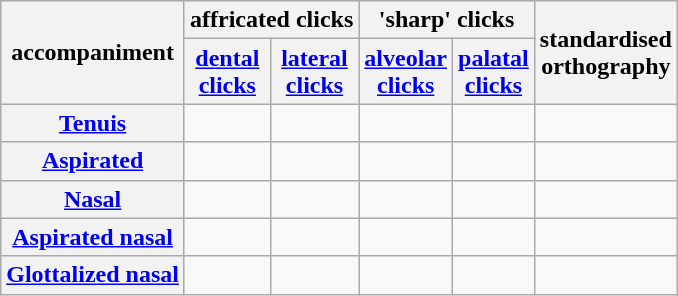<table class="wikitable" style="text-align:center">
<tr>
<th rowspan=2>accompaniment</th>
<th colspan=2>affricated clicks</th>
<th colspan=2>'sharp' clicks</th>
<th rowspan=2>standardised <br>orthography</th>
</tr>
<tr class=small>
<th><a href='#'>dental<br>clicks</a></th>
<th><a href='#'>lateral<br>clicks</a></th>
<th><a href='#'>alveolar<br>clicks</a></th>
<th><a href='#'>palatal<br>clicks</a></th>
</tr>
<tr>
<th><a href='#'>Tenuis</a></th>
<td></td>
<td></td>
<td></td>
<td></td>
<td></td>
</tr>
<tr>
<th><a href='#'>Aspirated</a></th>
<td></td>
<td></td>
<td></td>
<td></td>
<td></td>
</tr>
<tr>
<th><a href='#'>Nasal</a></th>
<td></td>
<td></td>
<td></td>
<td></td>
<td></td>
</tr>
<tr>
<th><a href='#'>Aspirated nasal</a></th>
<td></td>
<td></td>
<td></td>
<td></td>
<td></td>
</tr>
<tr>
<th><a href='#'>Glottalized nasal</a></th>
<td></td>
<td></td>
<td></td>
<td></td>
<td></td>
</tr>
</table>
